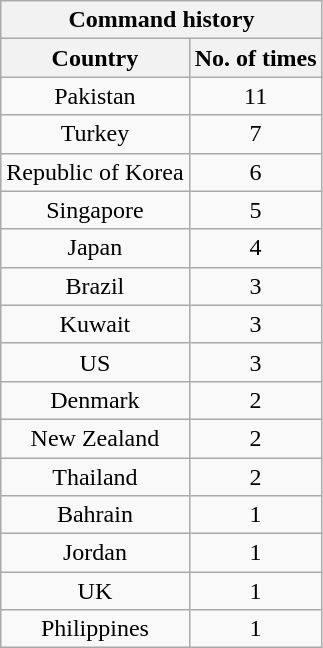<table class= "wikitable" style="text-align:center">
<tr>
<th colspan= "2">Command history</th>
</tr>
<tr>
<th>Country</th>
<th>No. of times</th>
</tr>
<tr>
<td>Pakistan</td>
<td>11</td>
</tr>
<tr>
<td>Turkey</td>
<td>7</td>
</tr>
<tr>
<td>Republic of Korea</td>
<td>6</td>
</tr>
<tr>
<td>Singapore</td>
<td>5</td>
</tr>
<tr>
<td>Japan</td>
<td>4</td>
</tr>
<tr>
<td>Brazil</td>
<td>3</td>
</tr>
<tr>
<td>Kuwait</td>
<td>3</td>
</tr>
<tr>
<td>US</td>
<td>3</td>
</tr>
<tr>
<td>Denmark</td>
<td>2</td>
</tr>
<tr>
<td>New Zealand</td>
<td>2</td>
</tr>
<tr>
<td>Thailand</td>
<td>2</td>
</tr>
<tr>
<td>Bahrain</td>
<td>1</td>
</tr>
<tr>
<td>Jordan</td>
<td>1</td>
</tr>
<tr>
<td>UK</td>
<td>1</td>
</tr>
<tr>
<td>Philippines</td>
<td>1</td>
</tr>
</table>
